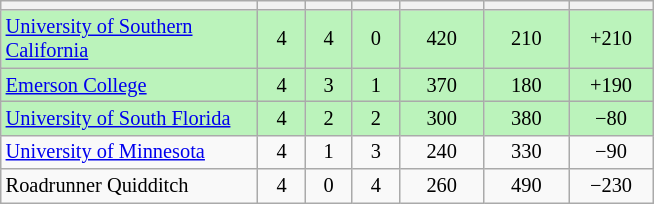<table class="wikitable" style="text-align: center; font-size: 85%;">
<tr>
<th width=165></th>
<th width=25></th>
<th width=25></th>
<th width=25></th>
<th width=50></th>
<th width=50></th>
<th width=50></th>
</tr>
<tr style="background:#BBF3BB;">
<td style="text-align:left;"><a href='#'>University of Southern California</a></td>
<td>4</td>
<td>4</td>
<td>0</td>
<td>420</td>
<td>210</td>
<td>+210</td>
</tr>
<tr style="background:#BBF3BB;">
<td style="text-align:left;"><a href='#'>Emerson College</a></td>
<td>4</td>
<td>3</td>
<td>1</td>
<td>370</td>
<td>180</td>
<td>+190</td>
</tr>
<tr style="background:#BBF3BB;">
<td style="text-align:left;"><a href='#'>University of South Florida</a></td>
<td>4</td>
<td>2</td>
<td>2</td>
<td>300</td>
<td>380</td>
<td>−80</td>
</tr>
<tr>
<td style="text-align:left;"><a href='#'>University of Minnesota</a></td>
<td>4</td>
<td>1</td>
<td>3</td>
<td>240</td>
<td>330</td>
<td>−90</td>
</tr>
<tr>
<td style="text-align:left;">Roadrunner Quidditch</td>
<td>4</td>
<td>0</td>
<td>4</td>
<td>260</td>
<td>490</td>
<td>−230</td>
</tr>
</table>
